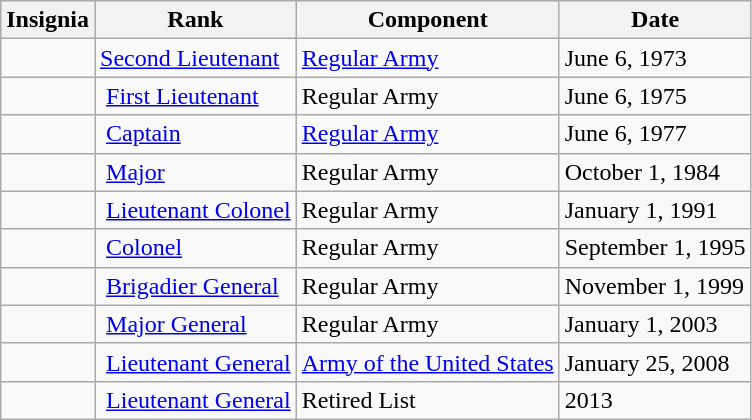<table class="wikitable">
<tr>
<th>Insignia</th>
<th>Rank</th>
<th>Component</th>
<th>Date</th>
</tr>
<tr>
<td></td>
<td><a href='#'>Second Lieutenant</a></td>
<td><a href='#'>Regular Army</a></td>
<td>June 6, 1973</td>
</tr>
<tr>
<td></td>
<td> <a href='#'>First Lieutenant</a></td>
<td>Regular Army</td>
<td>June 6, 1975</td>
</tr>
<tr>
<td></td>
<td> <a href='#'>Captain</a></td>
<td><a href='#'>Regular Army</a></td>
<td>June 6, 1977</td>
</tr>
<tr>
<td></td>
<td> <a href='#'>Major</a></td>
<td>Regular Army</td>
<td>October 1, 1984</td>
</tr>
<tr>
<td></td>
<td> <a href='#'>Lieutenant Colonel</a></td>
<td>Regular Army</td>
<td>January 1, 1991</td>
</tr>
<tr>
<td></td>
<td> <a href='#'>Colonel</a></td>
<td>Regular Army</td>
<td>September 1, 1995</td>
</tr>
<tr>
<td></td>
<td> <a href='#'>Brigadier General</a></td>
<td>Regular Army</td>
<td>November 1, 1999</td>
</tr>
<tr>
<td></td>
<td> <a href='#'>Major General</a></td>
<td>Regular Army</td>
<td>January 1, 2003</td>
</tr>
<tr>
<td></td>
<td> <a href='#'>Lieutenant General</a></td>
<td><a href='#'>Army of the United States</a></td>
<td>January 25, 2008</td>
</tr>
<tr>
<td></td>
<td> <a href='#'>Lieutenant General</a></td>
<td>Retired List</td>
<td>2013</td>
</tr>
</table>
